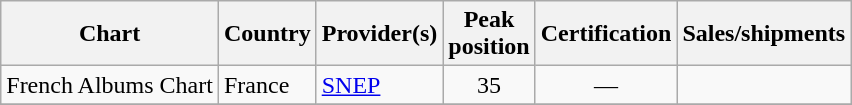<table class="wikitable sortable">
<tr>
<th align="left">Chart</th>
<th align="left">Country</th>
<th align="left">Provider(s)</th>
<th align="left">Peak<br>position</th>
<th align="left">Certification</th>
<th align="left">Sales/shipments</th>
</tr>
<tr>
<td align="left">French Albums Chart</td>
<td align="left">France</td>
<td align="left"><a href='#'>SNEP</a></td>
<td align="center">35</td>
<td align="center">—</td>
<td align="center"></td>
</tr>
<tr>
</tr>
</table>
